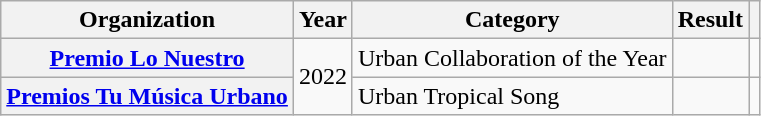<table class="wikitable sortable plainrowheaders" style="border:none; margin:0;">
<tr>
<th scope="col">Organization</th>
<th scope="col">Year</th>
<th scope="col">Category</th>
<th scope="col">Result</th>
<th class="unsortable" scope="col"></th>
</tr>
<tr>
<th scope="row"><a href='#'>Premio Lo Nuestro</a></th>
<td rowspan="2">2022</td>
<td>Urban Collaboration of the Year</td>
<td></td>
<td style="text-align:center;"></td>
</tr>
<tr>
<th scope="row"><a href='#'>Premios Tu Música Urbano</a></th>
<td>Urban Tropical Song</td>
<td></td>
<td style="text-align:center;"></td>
</tr>
<tr>
</tr>
</table>
